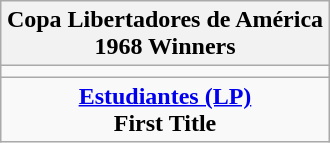<table class="wikitable" style="text-align: center; margin: 0 auto;">
<tr>
<th>Copa Libertadores de América<br>1968 Winners</th>
</tr>
<tr>
<td></td>
</tr>
<tr>
<td><strong><a href='#'>Estudiantes (LP)</a></strong><br><strong>First Title</strong></td>
</tr>
</table>
